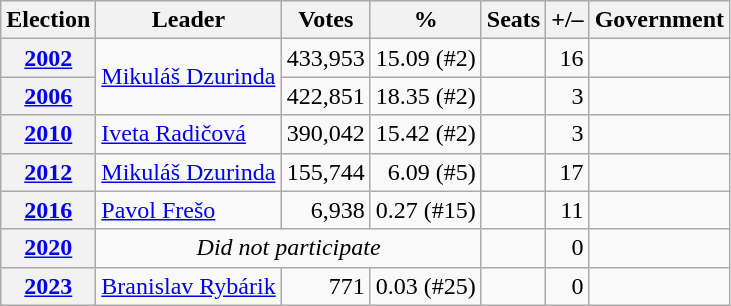<table class=wikitable style=text-align:right>
<tr>
<th>Election</th>
<th>Leader</th>
<th>Votes</th>
<th>%</th>
<th>Seats</th>
<th>+/–</th>
<th>Government</th>
</tr>
<tr>
<th><a href='#'>2002</a></th>
<td align=left rowspan=2><a href='#'>Mikuláš Dzurinda</a></td>
<td>433,953</td>
<td>15.09 (#2)</td>
<td></td>
<td> 16</td>
<td></td>
</tr>
<tr>
<th><a href='#'>2006</a></th>
<td>422,851</td>
<td>18.35 (#2)</td>
<td></td>
<td> 3</td>
<td></td>
</tr>
<tr>
<th><a href='#'>2010</a></th>
<td align=left><a href='#'>Iveta Radičová</a></td>
<td>390,042</td>
<td>15.42 (#2)</td>
<td></td>
<td> 3</td>
<td></td>
</tr>
<tr>
<th><a href='#'>2012</a></th>
<td align=left><a href='#'>Mikuláš Dzurinda</a></td>
<td>155,744</td>
<td>6.09 (#5)</td>
<td></td>
<td> 17</td>
<td></td>
</tr>
<tr>
<th><a href='#'>2016</a></th>
<td align=left><a href='#'>Pavol Frešo</a></td>
<td>6,938</td>
<td>0.27 (#15)</td>
<td></td>
<td> 11</td>
<td></td>
</tr>
<tr>
<th><a href='#'>2020</a></th>
<td colspan=3 align=center><em>Did not participate</em></td>
<td></td>
<td> 0</td>
<td></td>
</tr>
<tr>
<th><a href='#'>2023</a></th>
<td align=left><a href='#'>Branislav Rybárik</a></td>
<td>771</td>
<td>0.03 (#25)</td>
<td></td>
<td> 0</td>
<td></td>
</tr>
</table>
